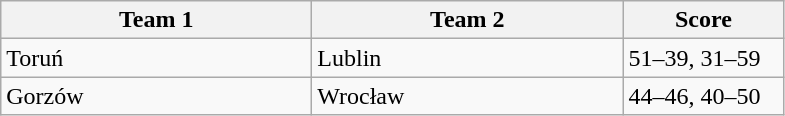<table class="wikitable" style="font-size: 100%">
<tr>
<th width=200>Team 1</th>
<th width=200>Team 2</th>
<th width=100>Score</th>
</tr>
<tr>
<td>Toruń</td>
<td>Lublin</td>
<td>51–39, 31–59</td>
</tr>
<tr>
<td>Gorzów</td>
<td>Wrocław</td>
<td>44–46, 40–50</td>
</tr>
</table>
